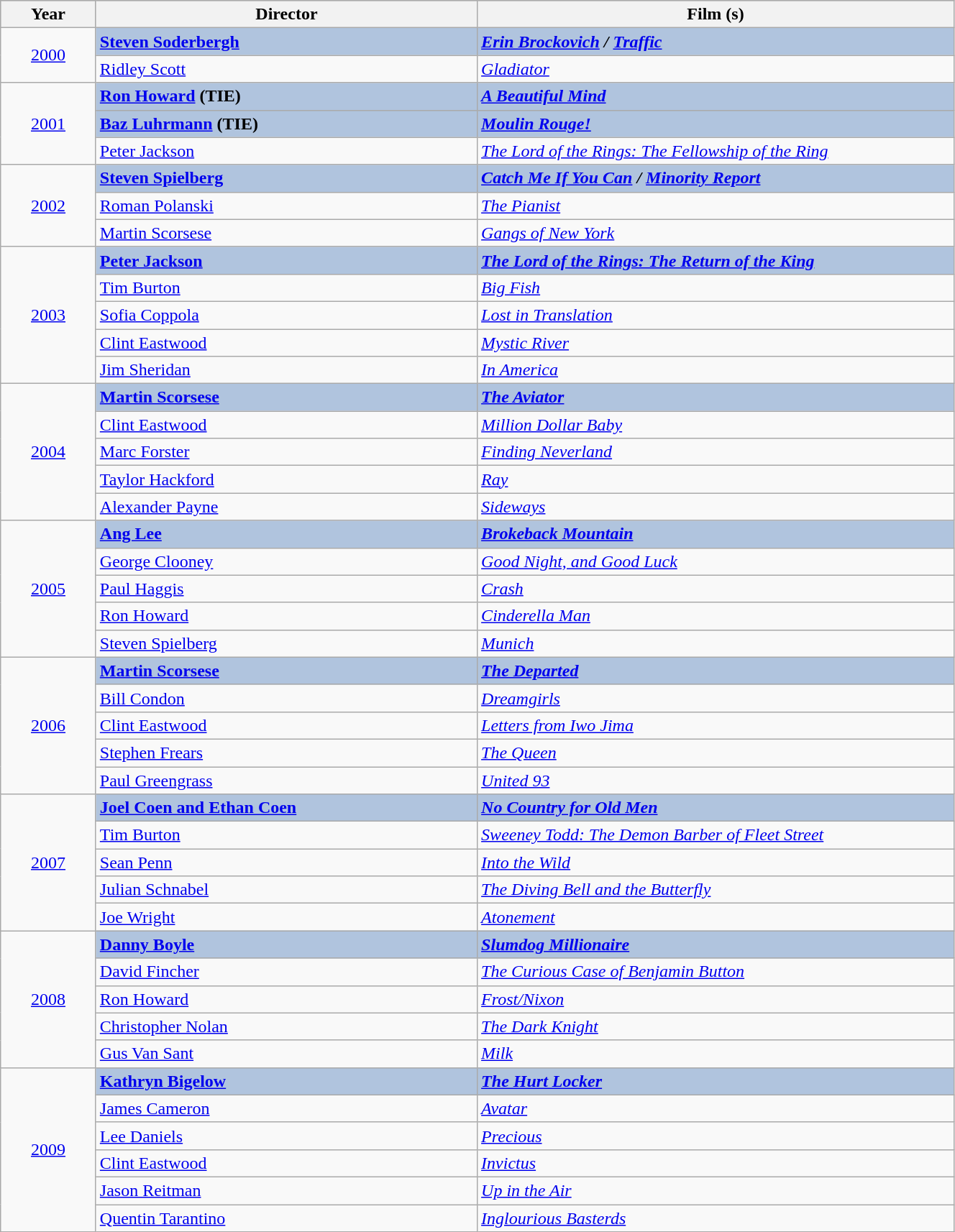<table class="wikitable" width="70%">
<tr style="background:#bebebe;">
<th style="width:5%;">Year</th>
<th style="width:20%;">Director</th>
<th style="width:25%;">Film (s)</th>
</tr>
<tr>
<td rowspan="2" style="text-align:center;"><a href='#'>2000</a></td>
<td style="background:#B0C4DE;"><strong><a href='#'>Steven Soderbergh</a></strong></td>
<td style="background:#B0C4DE;"><strong><em><a href='#'>Erin Brockovich</a><em> / </em><a href='#'>Traffic</a></em></strong></td>
</tr>
<tr>
<td><a href='#'>Ridley Scott</a></td>
<td><em><a href='#'>Gladiator</a></em></td>
</tr>
<tr>
<td rowspan="3" style="text-align:center;"><a href='#'>2001</a></td>
<td style="background:#B0C4DE;"><strong><a href='#'>Ron Howard</a> (TIE)</strong></td>
<td style="background:#B0C4DE;"><strong><em><a href='#'>A Beautiful Mind</a></em></strong></td>
</tr>
<tr>
<td style="background:#B0C4DE;"><strong><a href='#'>Baz Luhrmann</a> (TIE)</strong></td>
<td style="background:#B0C4DE;"><strong><em><a href='#'>Moulin Rouge!</a></em></strong></td>
</tr>
<tr>
<td><a href='#'>Peter Jackson</a></td>
<td><em><a href='#'>The Lord of the Rings: The Fellowship of the Ring</a></em></td>
</tr>
<tr>
<td rowspan="3" style="text-align:center;"><a href='#'>2002</a></td>
<td style="background:#B0C4DE;"><strong><a href='#'>Steven Spielberg</a></strong></td>
<td style="background:#B0C4DE;"><strong><em><a href='#'>Catch Me If You Can</a><em> / </em><a href='#'>Minority Report</a></em></strong></td>
</tr>
<tr>
<td><a href='#'>Roman Polanski</a></td>
<td><em><a href='#'>The Pianist</a></em></td>
</tr>
<tr>
<td><a href='#'>Martin Scorsese</a></td>
<td><em><a href='#'>Gangs of New York</a></em></td>
</tr>
<tr>
<td rowspan="5" style="text-align:center;"><a href='#'>2003</a></td>
<td style="background:#B0C4DE;"><strong><a href='#'>Peter Jackson</a></strong></td>
<td style="background:#B0C4DE;"><strong><em><a href='#'>The Lord of the Rings: The Return of the King</a></em></strong></td>
</tr>
<tr>
<td><a href='#'>Tim Burton</a></td>
<td><em><a href='#'>Big Fish</a></em></td>
</tr>
<tr>
<td><a href='#'>Sofia Coppola</a></td>
<td><em><a href='#'>Lost in Translation</a></em></td>
</tr>
<tr>
<td><a href='#'>Clint Eastwood</a></td>
<td><em><a href='#'>Mystic River</a></em></td>
</tr>
<tr>
<td><a href='#'>Jim Sheridan</a></td>
<td><em><a href='#'>In America</a></em></td>
</tr>
<tr>
<td rowspan="5" style="text-align:center;"><a href='#'>2004</a></td>
<td style="background:#B0C4DE;"><strong><a href='#'>Martin Scorsese</a></strong></td>
<td style="background:#B0C4DE;"><strong><em><a href='#'>The Aviator</a></em></strong></td>
</tr>
<tr>
<td><a href='#'>Clint Eastwood</a></td>
<td><em><a href='#'>Million Dollar Baby</a></em></td>
</tr>
<tr>
<td><a href='#'>Marc Forster</a></td>
<td><em><a href='#'>Finding Neverland</a></em></td>
</tr>
<tr>
<td><a href='#'>Taylor Hackford</a></td>
<td><em><a href='#'>Ray</a></em></td>
</tr>
<tr>
<td><a href='#'>Alexander Payne</a></td>
<td><em><a href='#'>Sideways</a></em></td>
</tr>
<tr>
<td rowspan="5" style="text-align:center;"><a href='#'>2005</a></td>
<td style="background:#B0C4DE;"><strong><a href='#'>Ang Lee</a></strong></td>
<td style="background:#B0C4DE;"><strong><em><a href='#'>Brokeback Mountain</a></em></strong></td>
</tr>
<tr>
<td><a href='#'>George Clooney</a></td>
<td><em><a href='#'>Good Night, and Good Luck</a></em></td>
</tr>
<tr>
<td><a href='#'>Paul Haggis</a></td>
<td><em><a href='#'>Crash</a></em></td>
</tr>
<tr>
<td><a href='#'>Ron Howard</a></td>
<td><em><a href='#'>Cinderella Man</a></em></td>
</tr>
<tr>
<td><a href='#'>Steven Spielberg</a></td>
<td><em><a href='#'>Munich</a></em></td>
</tr>
<tr>
<td rowspan="5" style="text-align:center;"><a href='#'>2006</a></td>
<td style="background:#B0C4DE;"><strong><a href='#'>Martin Scorsese</a></strong></td>
<td style="background:#B0C4DE;"><strong><em><a href='#'>The Departed</a></em></strong></td>
</tr>
<tr>
<td><a href='#'>Bill Condon</a></td>
<td><em><a href='#'>Dreamgirls</a></em></td>
</tr>
<tr>
<td><a href='#'>Clint Eastwood</a></td>
<td><em><a href='#'>Letters from Iwo Jima</a></em></td>
</tr>
<tr>
<td><a href='#'>Stephen Frears</a></td>
<td><em><a href='#'>The Queen</a></em></td>
</tr>
<tr>
<td><a href='#'>Paul Greengrass</a></td>
<td><em><a href='#'>United 93</a></em></td>
</tr>
<tr>
<td rowspan="5" style="text-align:center;"><a href='#'>2007</a></td>
<td style="background:#B0C4DE;"><strong><a href='#'>Joel Coen and Ethan Coen</a></strong></td>
<td style="background:#B0C4DE;"><strong><em><a href='#'>No Country for Old Men</a></em></strong></td>
</tr>
<tr>
<td><a href='#'>Tim Burton</a></td>
<td><em><a href='#'>Sweeney Todd: The Demon Barber of Fleet Street</a></em></td>
</tr>
<tr>
<td><a href='#'>Sean Penn</a></td>
<td><em><a href='#'>Into the Wild</a></em></td>
</tr>
<tr>
<td><a href='#'>Julian Schnabel</a></td>
<td><em><a href='#'>The Diving Bell and the Butterfly</a></em></td>
</tr>
<tr>
<td><a href='#'>Joe Wright</a></td>
<td><em><a href='#'>Atonement</a></em></td>
</tr>
<tr>
<td rowspan="5" style="text-align:center;"><a href='#'>2008</a></td>
<td style="background:#B0C4DE;"><strong><a href='#'>Danny Boyle</a></strong></td>
<td style="background:#B0C4DE;"><strong><em><a href='#'>Slumdog Millionaire</a></em></strong></td>
</tr>
<tr>
<td><a href='#'>David Fincher</a></td>
<td><em><a href='#'>The Curious Case of Benjamin Button</a></em></td>
</tr>
<tr>
<td><a href='#'>Ron Howard</a></td>
<td><em><a href='#'>Frost/Nixon</a></em></td>
</tr>
<tr>
<td><a href='#'>Christopher Nolan</a></td>
<td><em><a href='#'>The Dark Knight</a></em></td>
</tr>
<tr>
<td><a href='#'>Gus Van Sant</a></td>
<td><em><a href='#'>Milk</a></em></td>
</tr>
<tr>
<td rowspan="6" style="text-align:center;"><a href='#'>2009</a></td>
<td style="background:#B0C4DE;"><strong><a href='#'>Kathryn Bigelow</a></strong></td>
<td style="background:#B0C4DE;"><strong><em><a href='#'>The Hurt Locker</a></em></strong></td>
</tr>
<tr>
<td><a href='#'>James Cameron</a></td>
<td><em><a href='#'>Avatar</a></em></td>
</tr>
<tr>
<td><a href='#'>Lee Daniels</a></td>
<td><em><a href='#'>Precious</a></em></td>
</tr>
<tr>
<td><a href='#'>Clint Eastwood</a></td>
<td><em><a href='#'>Invictus</a></em></td>
</tr>
<tr>
<td><a href='#'>Jason Reitman</a></td>
<td><em><a href='#'>Up in the Air</a></em></td>
</tr>
<tr>
<td><a href='#'>Quentin Tarantino</a></td>
<td><em><a href='#'>Inglourious Basterds</a></em></td>
</tr>
</table>
